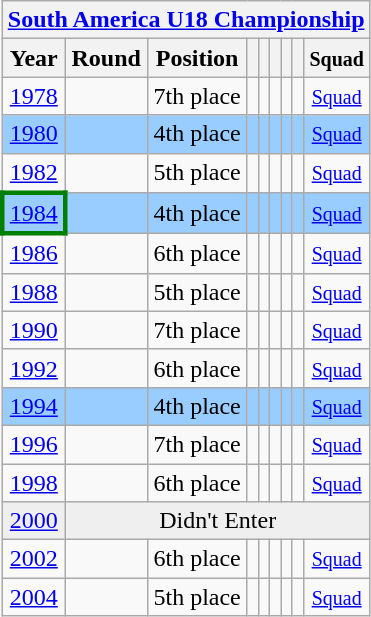<table class="wikitable" style="text-align: center;">
<tr>
<th colspan=9><a href='#'>South America U18 Championship</a></th>
</tr>
<tr>
<th>Year</th>
<th>Round</th>
<th>Position</th>
<th></th>
<th></th>
<th></th>
<th></th>
<th></th>
<th><small>Squad</small></th>
</tr>
<tr>
<td> <a href='#'>1978</a></td>
<td></td>
<td>7th place</td>
<td></td>
<td></td>
<td></td>
<td></td>
<td></td>
<td><small> <a href='#'>Squad</a></small></td>
</tr>
<tr bgcolor=9acdff>
<td> <a href='#'>1980</a></td>
<td></td>
<td>4th place</td>
<td></td>
<td></td>
<td></td>
<td></td>
<td></td>
<td><small> <a href='#'>Squad</a></small></td>
</tr>
<tr>
<td> <a href='#'>1982</a></td>
<td></td>
<td>5th place</td>
<td></td>
<td></td>
<td></td>
<td></td>
<td></td>
<td><small> <a href='#'>Squad</a></small></td>
</tr>
<tr bgcolor=9acdff>
<td Style="border:3px solid green"> <a href='#'>1984</a></td>
<td></td>
<td>4th place</td>
<td></td>
<td></td>
<td></td>
<td></td>
<td></td>
<td><small> <a href='#'>Squad</a></small></td>
</tr>
<tr>
<td> <a href='#'>1986</a></td>
<td></td>
<td>6th place</td>
<td></td>
<td></td>
<td></td>
<td></td>
<td></td>
<td><small> <a href='#'>Squad</a></small></td>
</tr>
<tr>
<td> <a href='#'>1988</a></td>
<td></td>
<td>5th place</td>
<td></td>
<td></td>
<td></td>
<td></td>
<td></td>
<td><small> <a href='#'>Squad</a></small></td>
</tr>
<tr>
<td> <a href='#'>1990</a></td>
<td></td>
<td>7th place</td>
<td></td>
<td></td>
<td></td>
<td></td>
<td></td>
<td><small> <a href='#'>Squad</a></small></td>
</tr>
<tr>
<td> <a href='#'>1992</a></td>
<td></td>
<td>6th place</td>
<td></td>
<td></td>
<td></td>
<td></td>
<td></td>
<td><small> <a href='#'>Squad</a></small></td>
</tr>
<tr bgcolor=9acdff>
<td> <a href='#'>1994</a></td>
<td></td>
<td>4th place</td>
<td></td>
<td></td>
<td></td>
<td></td>
<td></td>
<td><small> <a href='#'>Squad</a></small></td>
</tr>
<tr>
<td> <a href='#'>1996</a></td>
<td></td>
<td>7th place</td>
<td></td>
<td></td>
<td></td>
<td></td>
<td></td>
<td><small> <a href='#'>Squad</a></small></td>
</tr>
<tr>
<td> <a href='#'>1998</a></td>
<td></td>
<td>6th place</td>
<td></td>
<td></td>
<td></td>
<td></td>
<td></td>
<td><small> <a href='#'>Squad</a></small></td>
</tr>
<tr bgcolor="efefef">
<td> <a href='#'>2000</a></td>
<td colspan=9>Didn't Enter</td>
</tr>
<tr>
<td> <a href='#'>2002</a></td>
<td></td>
<td>6th place</td>
<td></td>
<td></td>
<td></td>
<td></td>
<td></td>
<td><small> <a href='#'>Squad</a></small></td>
</tr>
<tr>
<td> <a href='#'>2004</a></td>
<td></td>
<td>5th place</td>
<td></td>
<td></td>
<td></td>
<td></td>
<td></td>
<td><small> <a href='#'>Squad</a></small></td>
</tr>
</table>
